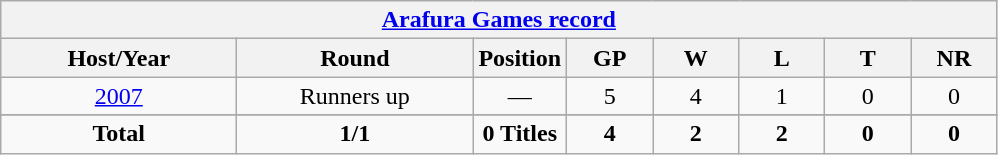<table class="wikitable" style="text-align: center;">
<tr>
<th colspan=8><a href='#'>Arafura Games record</a></th>
</tr>
<tr>
<th width=150>Host/Year</th>
<th width=150>Round</th>
<th width=50>Position</th>
<th width=50>GP</th>
<th width=50>W</th>
<th width=50>L</th>
<th width=50>T</th>
<th width=50>NR</th>
</tr>
<tr>
<td> <a href='#'>2007</a></td>
<td>Runners up</td>
<td>—</td>
<td>5</td>
<td>4</td>
<td>1</td>
<td>0</td>
<td>0</td>
</tr>
<tr>
</tr>
<tr>
<td><strong>Total</strong></td>
<td><strong>1/1</strong></td>
<td><strong>0 Titles</strong></td>
<td><strong>4</strong></td>
<td><strong>2</strong></td>
<td><strong>2</strong></td>
<td><strong>0</strong></td>
<td><strong>0</strong></td>
</tr>
</table>
